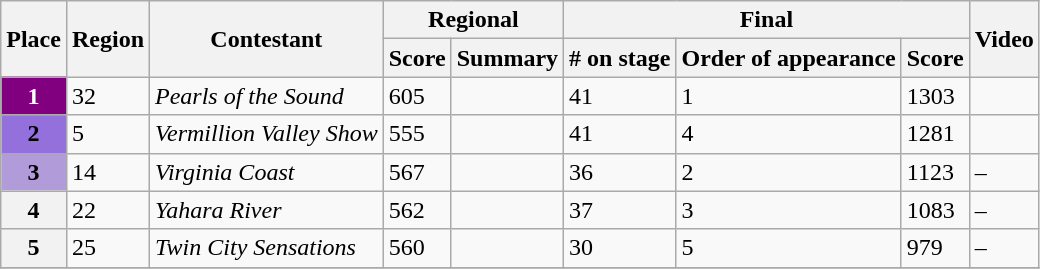<table class="wikitable sortable">
<tr>
<th scope="col" rowspan="2">Place</th>
<th scope="col" rowspan="2">Region</th>
<th scope="col" rowspan="2">Contestant</th>
<th colspan="2" scope="col">Regional</th>
<th colspan="3">Final</th>
<th rowspan="2" scope="col" class="unsortable">Video</th>
</tr>
<tr>
<th scope="col">Score</th>
<th scope="col" class="unsortable">Summary</th>
<th># on stage</th>
<th scope="col">Order of appearance</th>
<th scope="col">Score</th>
</tr>
<tr>
<th scope="row" style="background: #800080; color:#fff;">1</th>
<td>32</td>
<td><em>Pearls of the Sound</em></td>
<td>605</td>
<td></td>
<td>41</td>
<td>1</td>
<td>1303</td>
<td></td>
</tr>
<tr>
<th style="background: #9370DB;">2</th>
<td>5</td>
<td><em>Vermillion Valley Show</em></td>
<td>555</td>
<td></td>
<td>41</td>
<td>4</td>
<td>1281</td>
<td></td>
</tr>
<tr>
<th style="background: #B19CD9;">3</th>
<td>14</td>
<td><em>Virginia Coast</em></td>
<td>567</td>
<td></td>
<td>36</td>
<td>2</td>
<td>1123</td>
<td>–</td>
</tr>
<tr>
<th>4</th>
<td>22</td>
<td><em>Yahara River</em></td>
<td>562</td>
<td></td>
<td>37</td>
<td>3</td>
<td>1083</td>
<td>–</td>
</tr>
<tr>
<th>5</th>
<td>25</td>
<td><em>Twin City Sensations</em></td>
<td>560</td>
<td></td>
<td>30</td>
<td>5</td>
<td>979</td>
<td>–</td>
</tr>
<tr>
</tr>
</table>
